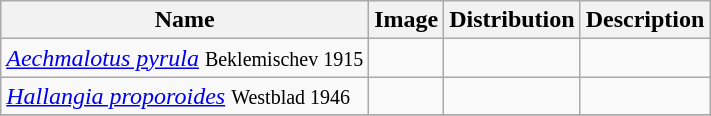<table class="wikitable sortable" style="text-align:left;">
<tr>
<th scope="col">Name</th>
<th scope="col">Image</th>
<th scope="col">Distribution</th>
<th scope="col">Description</th>
</tr>
<tr>
<td scope="row" align="left"><em><a href='#'>Aechmalotus pyrula</a></em> <small>Beklemischev 1915</small></td>
<td></td>
<td></td>
<td></td>
</tr>
<tr>
<td scope="row" align="left"><em><a href='#'>Hallangia proporoides</a></em> <small>Westblad 1946</small></td>
<td></td>
<td></td>
<td></td>
</tr>
<tr>
</tr>
</table>
